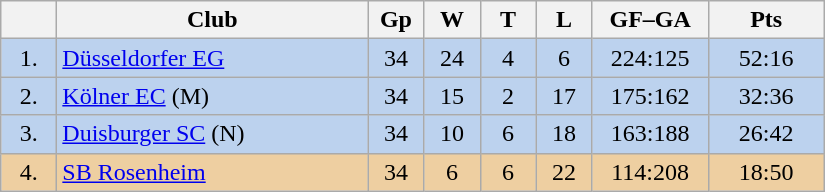<table class="wikitable">
<tr>
<th width="30"></th>
<th width="200">Club</th>
<th width="30">Gp</th>
<th width="30">W</th>
<th width="30">T</th>
<th width="30">L</th>
<th width="70">GF–GA</th>
<th width="70">Pts</th>
</tr>
<tr bgcolor="#BCD2EE" align="center">
<td>1.</td>
<td align="left"><a href='#'>Düsseldorfer EG</a></td>
<td>34</td>
<td>24</td>
<td>4</td>
<td>6</td>
<td>224:125</td>
<td>52:16</td>
</tr>
<tr bgcolor=#BCD2EE align="center">
<td>2.</td>
<td align="left"><a href='#'>Kölner EC</a> (M)</td>
<td>34</td>
<td>15</td>
<td>2</td>
<td>17</td>
<td>175:162</td>
<td>32:36</td>
</tr>
<tr bgcolor=#BCD2EE align="center">
<td>3.</td>
<td align="left"><a href='#'>Duisburger SC</a> (N)</td>
<td>34</td>
<td>10</td>
<td>6</td>
<td>18</td>
<td>163:188</td>
<td>26:42</td>
</tr>
<tr bgcolor=#EECFA1 align="center">
<td>4.</td>
<td align="left"><a href='#'>SB Rosenheim</a></td>
<td>34</td>
<td>6</td>
<td>6</td>
<td>22</td>
<td>114:208</td>
<td>18:50</td>
</tr>
</table>
